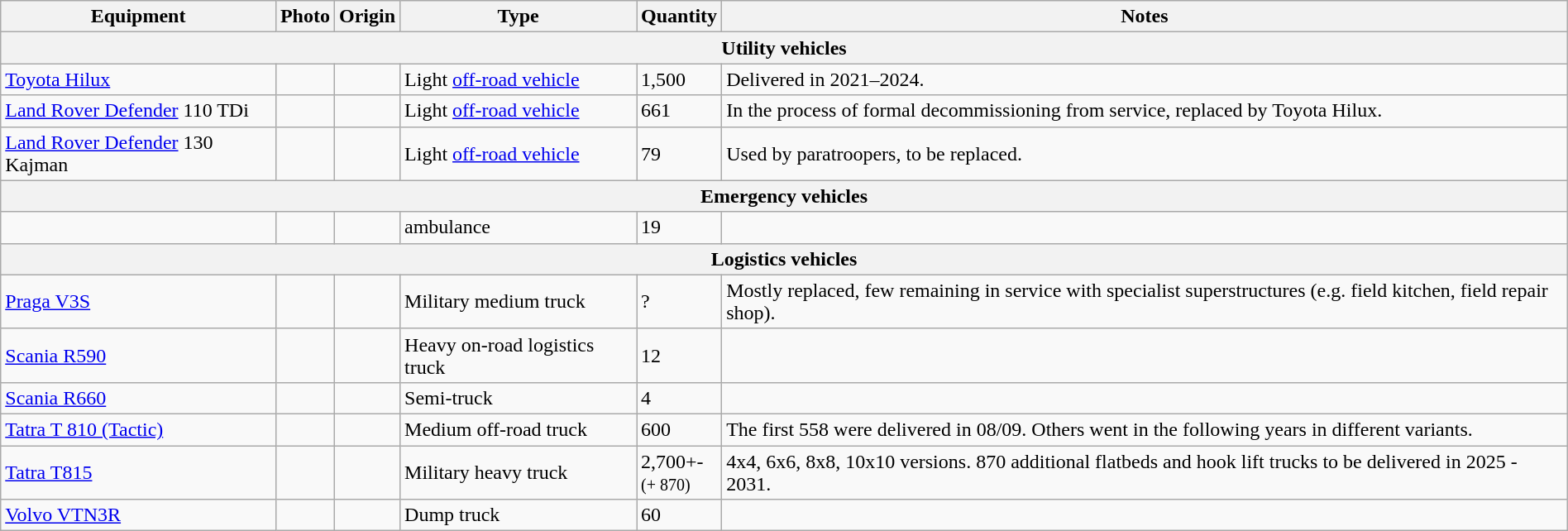<table class="wikitable" width="100%">
<tr>
<th>Equipment</th>
<th>Photo</th>
<th>Origin</th>
<th>Type</th>
<th>Quantity</th>
<th>Notes</th>
</tr>
<tr>
<th colspan="6">Utility vehicles</th>
</tr>
<tr>
<td><a href='#'>Toyota Hilux</a></td>
<td></td>
<td></td>
<td>Light <a href='#'>off-road vehicle</a></td>
<td>1,500</td>
<td>Delivered in 2021–2024.</td>
</tr>
<tr>
<td><a href='#'>Land Rover Defender</a> 110 TDi</td>
<td></td>
<td></td>
<td>Light <a href='#'>off-road vehicle</a></td>
<td>661</td>
<td>In the process of formal decommissioning from service, replaced by Toyota Hilux.</td>
</tr>
<tr>
<td><a href='#'>Land Rover Defender</a> 130 Kajman</td>
<td></td>
<td></td>
<td>Light <a href='#'>off-road vehicle</a></td>
<td>79</td>
<td>Used by paratroopers, to be replaced.</td>
</tr>
<tr>
<th colspan="6">Emergency vehicles</th>
</tr>
<tr>
<td><strong></strong></td>
<td></td>
<td><br></td>
<td>ambulance</td>
<td>19</td>
<td></td>
</tr>
<tr>
<th colspan="6">Logistics vehicles</th>
</tr>
<tr>
<td><a href='#'>Praga V3S</a></td>
<td></td>
<td></td>
<td>Military medium truck</td>
<td>?</td>
<td>Mostly replaced, few remaining in service with specialist superstructures (e.g. field kitchen, field repair shop).</td>
</tr>
<tr>
<td><a href='#'>Scania R590</a></td>
<td></td>
<td></td>
<td>Heavy on-road logistics truck</td>
<td>12</td>
<td></td>
</tr>
<tr>
<td><a href='#'>Scania R660</a></td>
<td></td>
<td></td>
<td>Semi-truck</td>
<td>4</td>
<td></td>
</tr>
<tr>
<td><a href='#'>Tatra T 810 (Tactic)</a></td>
<td></td>
<td></td>
<td>Medium off-road truck</td>
<td>600</td>
<td>The first 558 were delivered in 08/09. Others went in the following years in different variants.</td>
</tr>
<tr>
<td><a href='#'>Tatra T815</a></td>
<td></td>
<td></td>
<td>Military heavy truck</td>
<td>2,700+-<br><small>(+ 870)</small></td>
<td>4x4, 6x6, 8x8, 10x10 versions. 870 additional flatbeds and hook lift trucks to be delivered in 2025 - 2031.</td>
</tr>
<tr>
<td><a href='#'>Volvo VTN3R</a></td>
<td></td>
<td></td>
<td>Dump truck</td>
<td>60</td>
<td></td>
</tr>
</table>
